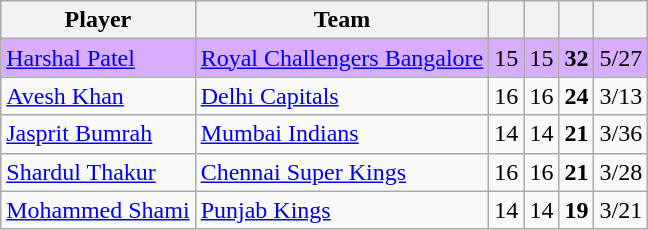<table class="wikitable sortable" style="text-align:center">
<tr>
<th class="unsortable">Player</th>
<th>Team</th>
<th></th>
<th></th>
<th></th>
<th></th>
</tr>
<tr style="background:#D6ADFF">
<td style="text-align:left"><a href='#'>Harshal Patel</a></td>
<td style="text-align:left"><a href='#'>Royal Challengers Bangalore</a></td>
<td>15</td>
<td>15</td>
<td><strong>32</strong></td>
<td> 5/27</td>
</tr>
<tr>
<td style="text-align:left"><a href='#'>Avesh Khan</a></td>
<td style="text-align:left"><a href='#'>Delhi Capitals</a></td>
<td>16</td>
<td>16</td>
<td><strong>24</strong></td>
<td>3/13</td>
</tr>
<tr>
<td style="text-align:left"><a href='#'>Jasprit Bumrah</a></td>
<td style="text-align:left"><a href='#'>Mumbai Indians</a></td>
<td>14</td>
<td>14</td>
<td><strong>21</strong></td>
<td>3/36</td>
</tr>
<tr>
<td style="text-align:left"><a href='#'>Shardul Thakur</a></td>
<td style="text-align:left"><a href='#'>Chennai Super Kings</a></td>
<td>16</td>
<td>16</td>
<td><strong>21</strong></td>
<td>3/28</td>
</tr>
<tr>
<td style="text-align:left"><a href='#'>Mohammed Shami</a></td>
<td style="text-align:left"><a href='#'>Punjab Kings</a></td>
<td>14</td>
<td>14</td>
<td><strong>19</strong></td>
<td>3/21</td>
</tr>
</table>
